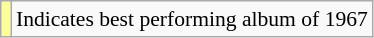<table class="wikitable" style="font-size:90%;">
<tr>
<td style="background-color:#FFFF99"></td>
<td>Indicates best performing album of 1967</td>
</tr>
</table>
